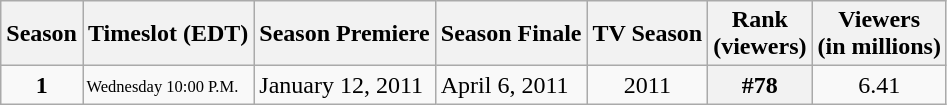<table class="wikitable">
<tr>
<th>Season</th>
<th>Timeslot (EDT)</th>
<th>Season Premiere</th>
<th>Season Finale</th>
<th>TV Season</th>
<th>Rank<br>(viewers)</th>
<th>Viewers<br>(in millions)</th>
</tr>
<tr style="background-color:#F9F9F9">
<th style="background:#F9F9F9;text-align:center">1</th>
<th style="background:#F9F9F9;font-size:11px;font-weight:normal;text-align:left;line-height:110%">Wednesday 10:00 P.M.</th>
<td>January 12, 2011</td>
<td>April 6, 2011</td>
<td style="text-align:center">2011</td>
<th style="text-align:center"><strong>#78</strong></th>
<td style="text-align:center">6.41</td>
</tr>
</table>
